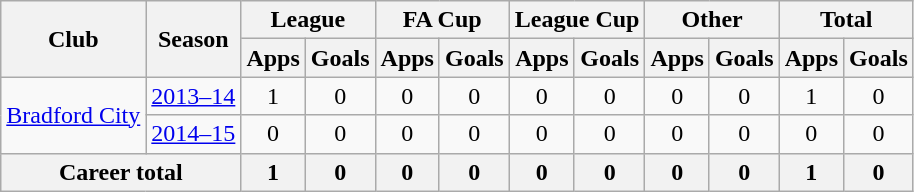<table class="wikitable" style="text-align: center;">
<tr>
<th rowspan="2">Club</th>
<th rowspan="2">Season</th>
<th colspan="2">League</th>
<th colspan="2">FA Cup</th>
<th colspan="2">League Cup</th>
<th colspan="2">Other</th>
<th colspan="2">Total</th>
</tr>
<tr>
<th>Apps</th>
<th>Goals</th>
<th>Apps</th>
<th>Goals</th>
<th>Apps</th>
<th>Goals</th>
<th>Apps</th>
<th>Goals</th>
<th>Apps</th>
<th>Goals</th>
</tr>
<tr>
<td rowspan="2" valign="center"><a href='#'>Bradford City</a></td>
<td><a href='#'>2013–14</a></td>
<td>1</td>
<td>0</td>
<td>0</td>
<td>0</td>
<td>0</td>
<td>0</td>
<td>0</td>
<td>0</td>
<td>1</td>
<td>0</td>
</tr>
<tr>
<td><a href='#'>2014–15</a></td>
<td>0</td>
<td>0</td>
<td>0</td>
<td>0</td>
<td>0</td>
<td>0</td>
<td>0</td>
<td>0</td>
<td>0</td>
<td>0</td>
</tr>
<tr>
<th colspan="2">Career total</th>
<th>1</th>
<th>0</th>
<th>0</th>
<th>0</th>
<th>0</th>
<th>0</th>
<th>0</th>
<th>0</th>
<th>1</th>
<th>0</th>
</tr>
</table>
